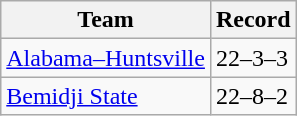<table class=wikitable>
<tr>
<th>Team</th>
<th>Record</th>
</tr>
<tr>
<td><a href='#'>Alabama–Huntsville</a></td>
<td>22–3–3</td>
</tr>
<tr>
<td><a href='#'>Bemidji State</a></td>
<td>22–8–2</td>
</tr>
</table>
